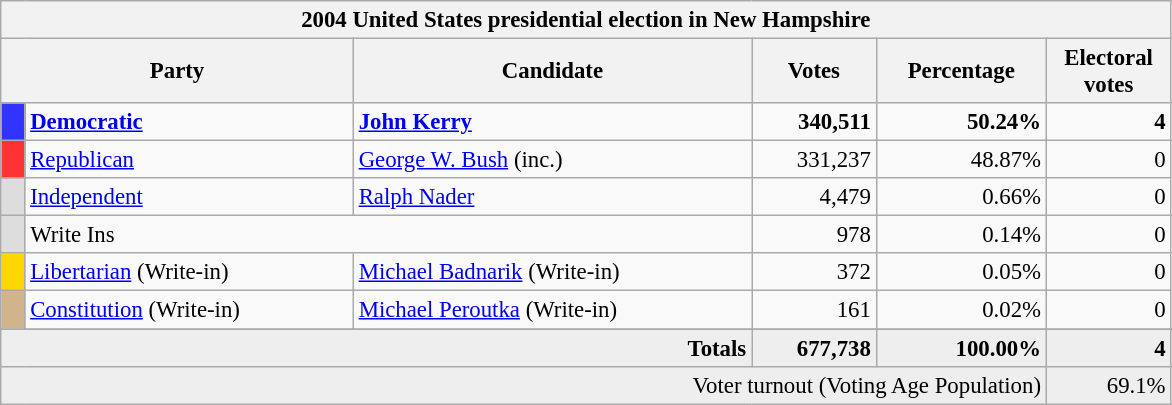<table class="wikitable" style="font-size: 95%;">
<tr>
<th colspan="6">2004 United States presidential election in New Hampshire</th>
</tr>
<tr>
<th colspan="2" style="width: 15em">Party</th>
<th style="width: 17em">Candidate</th>
<th style="width: 5em">Votes</th>
<th style="width: 7em">Percentage</th>
<th style="width: 5em">Electoral votes</th>
</tr>
<tr>
<th style="background-color:#3333FF; width: 3px"></th>
<td style="width: 130px"><strong><a href='#'>Democratic</a></strong></td>
<td><strong><a href='#'>John Kerry</a></strong></td>
<td align="right"><strong>340,511</strong></td>
<td align="right"><strong>50.24%</strong></td>
<td align="right"><strong>4</strong></td>
</tr>
<tr>
<th style="background-color:#FF3333; width: 3px"></th>
<td style="width: 130px"><a href='#'>Republican</a></td>
<td><a href='#'>George W. Bush</a> (inc.)</td>
<td align="right">331,237</td>
<td align="right">48.87%</td>
<td align="right">0</td>
</tr>
<tr>
<th style="background-color:#DDDDDD; width: 3px"></th>
<td style="width: 130px"><a href='#'>Independent</a></td>
<td><a href='#'>Ralph Nader</a></td>
<td align="right">4,479</td>
<td align="right">0.66%</td>
<td align="right">0</td>
</tr>
<tr>
<th style="background-color:#DDDDDD; width: 3px"></th>
<td colspan="2" style="width: 130px">Write Ins</td>
<td align="right">978</td>
<td align="right">0.14%</td>
<td align="right">0</td>
</tr>
<tr>
<th style="background-color:#FFD700; width: 3px"></th>
<td style="width: 130px"><a href='#'>Libertarian</a> (Write-in)</td>
<td><a href='#'>Michael Badnarik</a> (Write-in)</td>
<td align="right">372</td>
<td align="right">0.05%</td>
<td align="right">0</td>
</tr>
<tr>
<th style="background-color:#D2B48C; width: 3px"></th>
<td style="width: 130px"><a href='#'>Constitution</a> (Write-in)</td>
<td><a href='#'>Michael Peroutka</a> (Write-in)</td>
<td align="right">161</td>
<td align="right">0.02%</td>
<td align="right">0</td>
</tr>
<tr>
</tr>
<tr bgcolor="#EEEEEE">
<td colspan="3" align="right"><strong>Totals</strong></td>
<td align="right"><strong>677,738</strong></td>
<td align="right"><strong>100.00%</strong></td>
<td align="right"><strong>4</strong></td>
</tr>
<tr bgcolor="#EEEEEE">
<td colspan="5" align="right">Voter turnout (Voting Age Population)</td>
<td colspan="1" align="right">69.1%</td>
</tr>
</table>
